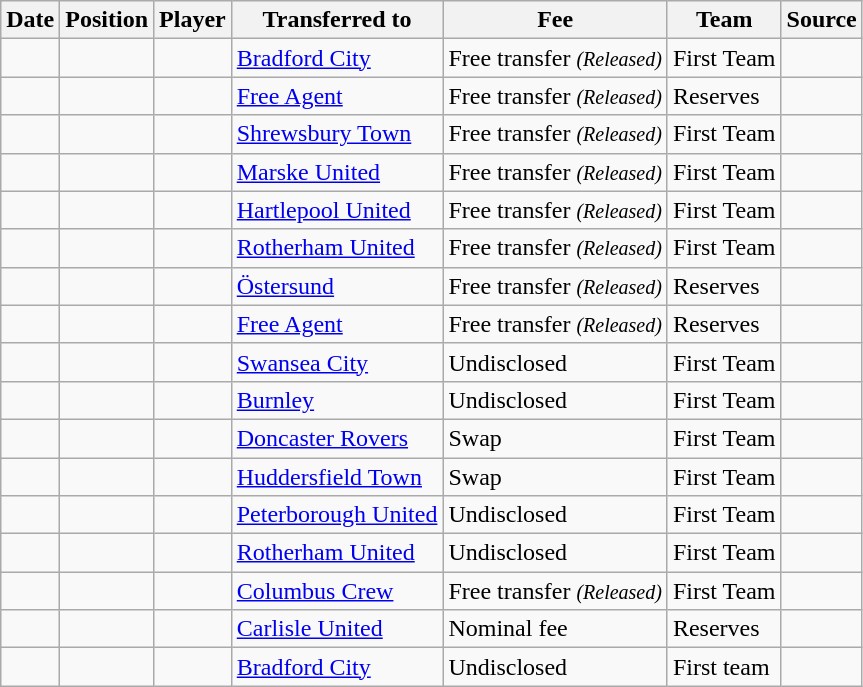<table class="wikitable sortable">
<tr>
<th>Date</th>
<th>Position</th>
<th>Player</th>
<th>Transferred to</th>
<th>Fee</th>
<th>Team</th>
<th>Source</th>
</tr>
<tr>
<td></td>
<td></td>
<td></td>
<td> <a href='#'>Bradford City</a></td>
<td>Free transfer <small><em>(Released)</em></small></td>
<td>First Team</td>
<td></td>
</tr>
<tr>
<td></td>
<td></td>
<td></td>
<td> <a href='#'>Free Agent</a></td>
<td>Free transfer <small><em>(Released)</em></small></td>
<td>Reserves</td>
<td></td>
</tr>
<tr>
<td></td>
<td></td>
<td></td>
<td> <a href='#'>Shrewsbury Town</a></td>
<td>Free transfer <small><em>(Released)</em></small></td>
<td>First Team</td>
<td></td>
</tr>
<tr>
<td></td>
<td></td>
<td></td>
<td> <a href='#'>Marske United</a></td>
<td>Free transfer <small><em>(Released)</em></small></td>
<td>First Team</td>
<td></td>
</tr>
<tr>
<td></td>
<td></td>
<td></td>
<td> <a href='#'>Hartlepool United</a></td>
<td>Free transfer <small><em>(Released)</em></small></td>
<td>First Team</td>
<td></td>
</tr>
<tr>
<td></td>
<td></td>
<td></td>
<td> <a href='#'>Rotherham United</a></td>
<td>Free transfer <small><em>(Released)</em></small></td>
<td>First Team</td>
<td></td>
</tr>
<tr>
<td></td>
<td></td>
<td></td>
<td> <a href='#'>Östersund</a></td>
<td>Free transfer <small><em>(Released)</em></small></td>
<td>Reserves</td>
<td></td>
</tr>
<tr>
<td></td>
<td></td>
<td></td>
<td> <a href='#'>Free Agent</a></td>
<td>Free transfer <small><em>(Released)</em></small></td>
<td>Reserves</td>
<td></td>
</tr>
<tr>
<td></td>
<td></td>
<td></td>
<td> <a href='#'>Swansea City</a></td>
<td>Undisclosed</td>
<td>First Team</td>
<td></td>
</tr>
<tr>
<td></td>
<td></td>
<td></td>
<td> <a href='#'>Burnley</a></td>
<td>Undisclosed</td>
<td>First Team</td>
<td></td>
</tr>
<tr>
<td></td>
<td></td>
<td></td>
<td> <a href='#'>Doncaster Rovers</a></td>
<td>Swap</td>
<td>First Team</td>
<td></td>
</tr>
<tr>
<td></td>
<td></td>
<td></td>
<td> <a href='#'>Huddersfield Town</a></td>
<td>Swap</td>
<td>First Team</td>
<td></td>
</tr>
<tr>
<td></td>
<td></td>
<td></td>
<td> <a href='#'>Peterborough United</a></td>
<td>Undisclosed</td>
<td>First Team</td>
<td></td>
</tr>
<tr>
<td></td>
<td></td>
<td></td>
<td> <a href='#'>Rotherham United</a></td>
<td>Undisclosed</td>
<td>First Team</td>
<td></td>
</tr>
<tr>
<td></td>
<td></td>
<td></td>
<td> <a href='#'>Columbus Crew</a></td>
<td>Free transfer <small><em>(Released)</em></small></td>
<td>First Team</td>
<td></td>
</tr>
<tr>
<td></td>
<td></td>
<td></td>
<td> <a href='#'>Carlisle United</a></td>
<td>Nominal fee</td>
<td>Reserves</td>
<td></td>
</tr>
<tr>
<td></td>
<td></td>
<td></td>
<td> <a href='#'>Bradford City</a></td>
<td>Undisclosed</td>
<td>First team</td>
<td></td>
</tr>
</table>
